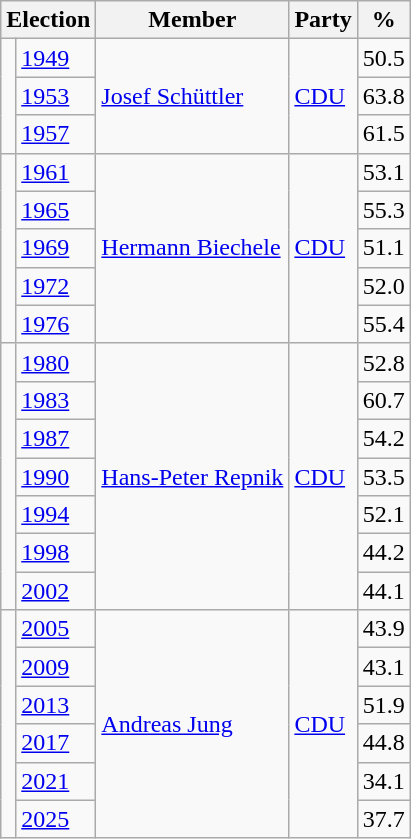<table class=wikitable>
<tr>
<th colspan=2>Election</th>
<th>Member</th>
<th>Party</th>
<th>%</th>
</tr>
<tr>
<td rowspan=3 bgcolor=></td>
<td><a href='#'>1949</a></td>
<td rowspan=3><a href='#'>Josef Schüttler</a></td>
<td rowspan=3><a href='#'>CDU</a></td>
<td align=right>50.5</td>
</tr>
<tr>
<td><a href='#'>1953</a></td>
<td align=right>63.8</td>
</tr>
<tr>
<td><a href='#'>1957</a></td>
<td align=right>61.5</td>
</tr>
<tr>
<td rowspan=5 bgcolor=></td>
<td><a href='#'>1961</a></td>
<td rowspan=5><a href='#'>Hermann Biechele</a></td>
<td rowspan=5><a href='#'>CDU</a></td>
<td align=right>53.1</td>
</tr>
<tr>
<td><a href='#'>1965</a></td>
<td align=right>55.3</td>
</tr>
<tr>
<td><a href='#'>1969</a></td>
<td align=right>51.1</td>
</tr>
<tr>
<td><a href='#'>1972</a></td>
<td align=right>52.0</td>
</tr>
<tr>
<td><a href='#'>1976</a></td>
<td align=right>55.4</td>
</tr>
<tr>
<td rowspan=7 bgcolor=></td>
<td><a href='#'>1980</a></td>
<td rowspan=7><a href='#'>Hans-Peter Repnik</a></td>
<td rowspan=7><a href='#'>CDU</a></td>
<td align=right>52.8</td>
</tr>
<tr>
<td><a href='#'>1983</a></td>
<td align=right>60.7</td>
</tr>
<tr>
<td><a href='#'>1987</a></td>
<td align=right>54.2</td>
</tr>
<tr>
<td><a href='#'>1990</a></td>
<td align=right>53.5</td>
</tr>
<tr>
<td><a href='#'>1994</a></td>
<td align=right>52.1</td>
</tr>
<tr>
<td><a href='#'>1998</a></td>
<td align=right>44.2</td>
</tr>
<tr>
<td><a href='#'>2002</a></td>
<td align=right>44.1</td>
</tr>
<tr>
<td rowspan=6 bgcolor=></td>
<td><a href='#'>2005</a></td>
<td rowspan=6><a href='#'>Andreas Jung</a></td>
<td rowspan=6><a href='#'>CDU</a></td>
<td align=right>43.9</td>
</tr>
<tr>
<td><a href='#'>2009</a></td>
<td align=right>43.1</td>
</tr>
<tr>
<td><a href='#'>2013</a></td>
<td align=right>51.9</td>
</tr>
<tr>
<td><a href='#'>2017</a></td>
<td align=right>44.8</td>
</tr>
<tr>
<td><a href='#'>2021</a></td>
<td align=right>34.1</td>
</tr>
<tr>
<td><a href='#'>2025</a></td>
<td align=right>37.7</td>
</tr>
</table>
